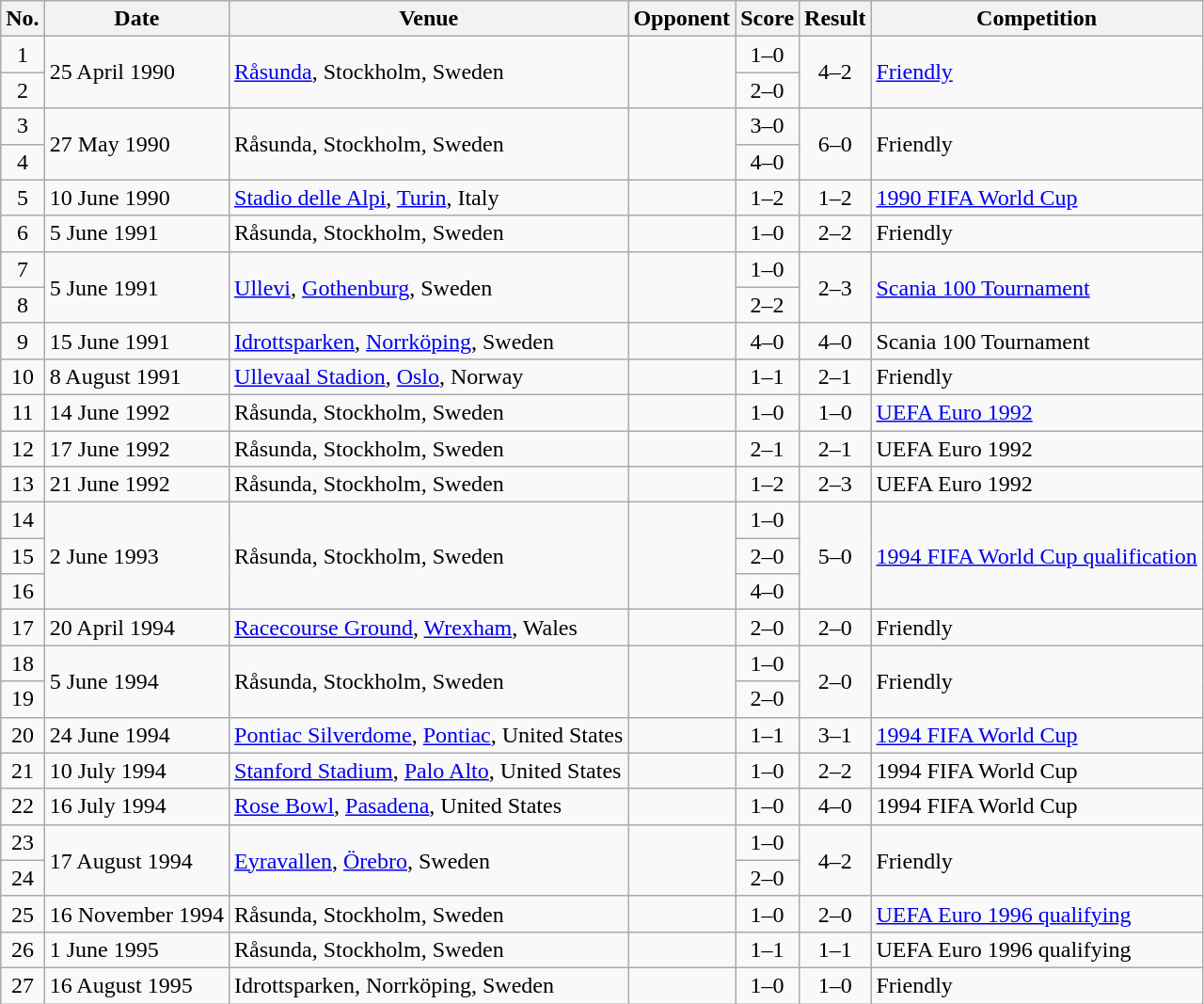<table class="wikitable sortable">
<tr>
<th scope="col">No.</th>
<th scope="col">Date</th>
<th scope="col">Venue</th>
<th scope="col">Opponent</th>
<th scope="col">Score</th>
<th scope="col">Result</th>
<th scope="col">Competition</th>
</tr>
<tr>
<td align="center">1</td>
<td rowspan="2">25 April 1990</td>
<td rowspan="2"><a href='#'>Råsunda</a>, Stockholm, Sweden</td>
<td rowspan="2"></td>
<td align="center">1–0</td>
<td rowspan="2" align="center">4–2</td>
<td rowspan="2"><a href='#'>Friendly</a></td>
</tr>
<tr>
<td align="center">2</td>
<td align="center">2–0</td>
</tr>
<tr>
<td align="center">3</td>
<td rowspan="2">27 May 1990</td>
<td rowspan="2">Råsunda, Stockholm, Sweden</td>
<td rowspan="2"></td>
<td align="center">3–0</td>
<td rowspan="2" align="center">6–0</td>
<td rowspan="2">Friendly</td>
</tr>
<tr>
<td align="center">4</td>
<td align="center">4–0</td>
</tr>
<tr>
<td align="center">5</td>
<td>10 June 1990</td>
<td><a href='#'>Stadio delle Alpi</a>, <a href='#'>Turin</a>, Italy</td>
<td></td>
<td align="center">1–2</td>
<td align="center">1–2</td>
<td><a href='#'>1990 FIFA World Cup</a></td>
</tr>
<tr>
<td align="center">6</td>
<td>5 June 1991</td>
<td>Råsunda, Stockholm, Sweden</td>
<td></td>
<td align="center">1–0</td>
<td align="center">2–2</td>
<td>Friendly</td>
</tr>
<tr>
<td align="center">7</td>
<td rowspan="2">5 June 1991</td>
<td rowspan="2"><a href='#'>Ullevi</a>, <a href='#'>Gothenburg</a>, Sweden</td>
<td rowspan="2"></td>
<td align="center">1–0</td>
<td rowspan="2" align="center">2–3</td>
<td rowspan="2"><a href='#'>Scania 100 Tournament</a></td>
</tr>
<tr>
<td align="center">8</td>
<td align="center">2–2</td>
</tr>
<tr>
<td align="center">9</td>
<td>15 June 1991</td>
<td><a href='#'>Idrottsparken</a>, <a href='#'>Norrköping</a>, Sweden</td>
<td></td>
<td align="center">4–0</td>
<td align="center">4–0</td>
<td>Scania 100 Tournament</td>
</tr>
<tr>
<td align="center">10</td>
<td>8 August 1991</td>
<td><a href='#'>Ullevaal Stadion</a>, <a href='#'>Oslo</a>, Norway</td>
<td></td>
<td align="center">1–1</td>
<td align="center">2–1</td>
<td>Friendly</td>
</tr>
<tr>
<td align="center">11</td>
<td>14 June 1992</td>
<td>Råsunda, Stockholm, Sweden</td>
<td></td>
<td align="center">1–0</td>
<td align="center">1–0</td>
<td><a href='#'>UEFA Euro 1992</a></td>
</tr>
<tr>
<td align="center">12</td>
<td>17 June 1992</td>
<td>Råsunda, Stockholm, Sweden</td>
<td></td>
<td align="center">2–1</td>
<td align="center">2–1</td>
<td>UEFA Euro 1992</td>
</tr>
<tr>
<td align="center">13</td>
<td>21 June 1992</td>
<td>Råsunda, Stockholm, Sweden</td>
<td></td>
<td align="center">1–2</td>
<td align="center">2–3</td>
<td>UEFA Euro 1992</td>
</tr>
<tr>
<td align="center">14</td>
<td rowspan="3">2 June 1993</td>
<td rowspan="3">Råsunda, Stockholm, Sweden</td>
<td rowspan="3"></td>
<td align="center">1–0</td>
<td rowspan="3" align="center">5–0</td>
<td rowspan="3"><a href='#'>1994 FIFA World Cup qualification</a></td>
</tr>
<tr>
<td align="center">15</td>
<td align="center">2–0</td>
</tr>
<tr>
<td align="center">16</td>
<td align="center">4–0</td>
</tr>
<tr>
<td align="center">17</td>
<td>20 April 1994</td>
<td><a href='#'>Racecourse Ground</a>, <a href='#'>Wrexham</a>, Wales</td>
<td></td>
<td align="center">2–0</td>
<td align="center">2–0</td>
<td>Friendly</td>
</tr>
<tr>
<td align="center">18</td>
<td rowspan="2">5 June 1994</td>
<td rowspan="2">Råsunda, Stockholm, Sweden</td>
<td rowspan="2"></td>
<td align="center">1–0</td>
<td rowspan="2" align="center">2–0</td>
<td rowspan="2">Friendly</td>
</tr>
<tr>
<td align="center">19</td>
<td align="center">2–0</td>
</tr>
<tr>
<td align="center">20</td>
<td>24 June 1994</td>
<td><a href='#'>Pontiac Silverdome</a>, <a href='#'>Pontiac</a>, United States</td>
<td></td>
<td align="center">1–1</td>
<td align="center">3–1</td>
<td><a href='#'>1994 FIFA World Cup</a></td>
</tr>
<tr>
<td align="center">21</td>
<td>10 July 1994</td>
<td><a href='#'>Stanford Stadium</a>, <a href='#'>Palo Alto</a>, United States</td>
<td></td>
<td align="center">1–0</td>
<td align="center">2–2</td>
<td>1994 FIFA World Cup</td>
</tr>
<tr>
<td align="center">22</td>
<td>16 July 1994</td>
<td><a href='#'>Rose Bowl</a>, <a href='#'>Pasadena</a>, United States</td>
<td></td>
<td align="center">1–0</td>
<td align="center">4–0</td>
<td>1994 FIFA World Cup</td>
</tr>
<tr>
<td align="center">23</td>
<td rowspan="2">17 August 1994</td>
<td rowspan="2"><a href='#'>Eyravallen</a>, <a href='#'>Örebro</a>, Sweden</td>
<td rowspan="2"></td>
<td align="center">1–0</td>
<td rowspan="2" align="center">4–2</td>
<td rowspan="2">Friendly</td>
</tr>
<tr>
<td align="center">24</td>
<td align="center">2–0</td>
</tr>
<tr>
<td align="center">25</td>
<td>16 November 1994</td>
<td>Råsunda, Stockholm, Sweden</td>
<td></td>
<td align="center">1–0</td>
<td align="center">2–0</td>
<td><a href='#'>UEFA Euro 1996 qualifying</a></td>
</tr>
<tr>
<td align="center">26</td>
<td>1 June 1995</td>
<td>Råsunda, Stockholm, Sweden</td>
<td></td>
<td align="center">1–1</td>
<td align="center">1–1</td>
<td>UEFA Euro 1996 qualifying</td>
</tr>
<tr>
<td align="center">27</td>
<td>16 August 1995</td>
<td>Idrottsparken, Norrköping, Sweden</td>
<td></td>
<td align="center">1–0</td>
<td align="center">1–0</td>
<td>Friendly</td>
</tr>
</table>
